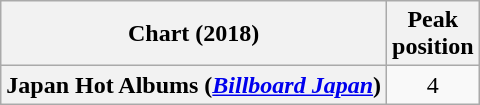<table class="wikitable plainrowheaders" style="text-align:center">
<tr>
<th scope="col">Chart (2018)</th>
<th scope="col">Peak<br>position</th>
</tr>
<tr>
<th scope="row">Japan Hot Albums (<em><a href='#'>Billboard Japan</a></em>)</th>
<td>4</td>
</tr>
</table>
